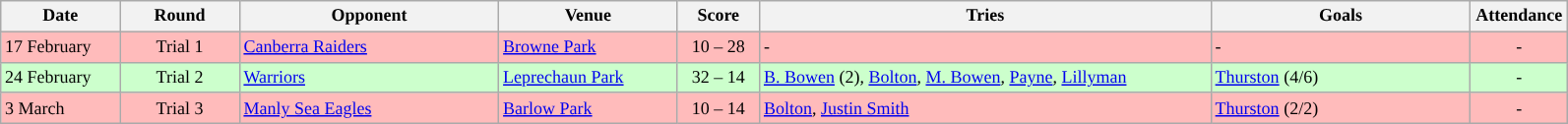<table class="wikitable" style="font-size:75%;">
<tr>
<th style="width:75px;">Date</th>
<th style="width:75px;">Round</th>
<th style="width:170px;">Opponent</th>
<th style="width:115px;">Venue</th>
<th style="width:50px;">Score</th>
<th style="width:300px;">Tries</th>
<th style="width:170px;">Goals</th>
<th style="width:60px;">Attendance</th>
</tr>
<tr style="background:#FFBBBB">
<td>17 February</td>
<td style="text-align:center;">Trial 1</td>
<td> <a href='#'>Canberra Raiders</a></td>
<td><a href='#'>Browne Park</a></td>
<td style="text-align:center;">10 – 28</td>
<td>-</td>
<td>-</td>
<td style="text-align:center;">-</td>
</tr>
<tr style="background:#CCFFCC">
<td>24 February</td>
<td style="text-align:center;">Trial 2</td>
<td> <a href='#'>Warriors</a></td>
<td><a href='#'>Leprechaun Park</a></td>
<td style="text-align:center;">32 – 14</td>
<td><a href='#'>B. Bowen</a> (2), <a href='#'>Bolton</a>, <a href='#'>M. Bowen</a>, <a href='#'>Payne</a>, <a href='#'>Lillyman</a></td>
<td><a href='#'>Thurston</a> (4/6)</td>
<td style="text-align:center;">-</td>
</tr>
<tr style="background:#FFBBBB">
<td>3 March</td>
<td style="text-align:center;">Trial 3</td>
<td> <a href='#'>Manly Sea Eagles</a></td>
<td><a href='#'>Barlow Park</a></td>
<td style="text-align:center;">10 – 14</td>
<td><a href='#'>Bolton</a>, <a href='#'>Justin Smith</a></td>
<td><a href='#'>Thurston</a> (2/2)</td>
<td style="text-align:center;">-</td>
</tr>
</table>
